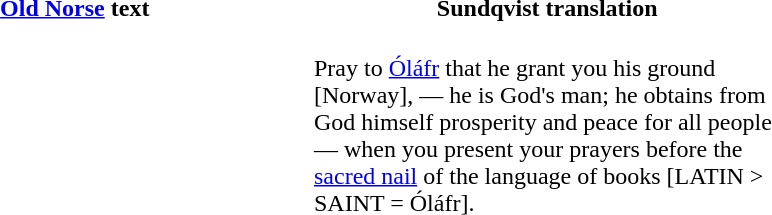<table width="50%">
<tr>
<th width="25%"><a href='#'>Old Norse</a> text</th>
<th width="25%">Sundqvist translation</th>
</tr>
<tr>
<td><br></td>
<td><br>Pray to <a href='#'>Óláfr</a> that he grant you his ground [Norway], — he is God's man; he obtains from
God himself prosperity and peace for all people — when you present your prayers before
the <a href='#'>sacred nail</a> of the language of books [LATIN > SAINT = Óláfr].</td>
</tr>
</table>
